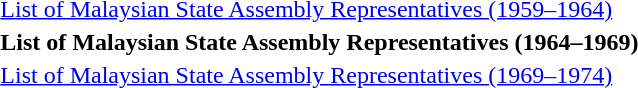<table id=toc style="float:right">
<tr>
<td><a href='#'>List of Malaysian State Assembly Representatives (1959–1964)</a></td>
</tr>
<tr>
<td><strong>List of Malaysian State Assembly Representatives (1964–1969)</strong></td>
</tr>
<tr>
<td><a href='#'>List of Malaysian State Assembly Representatives (1969–1974)</a></td>
</tr>
</table>
